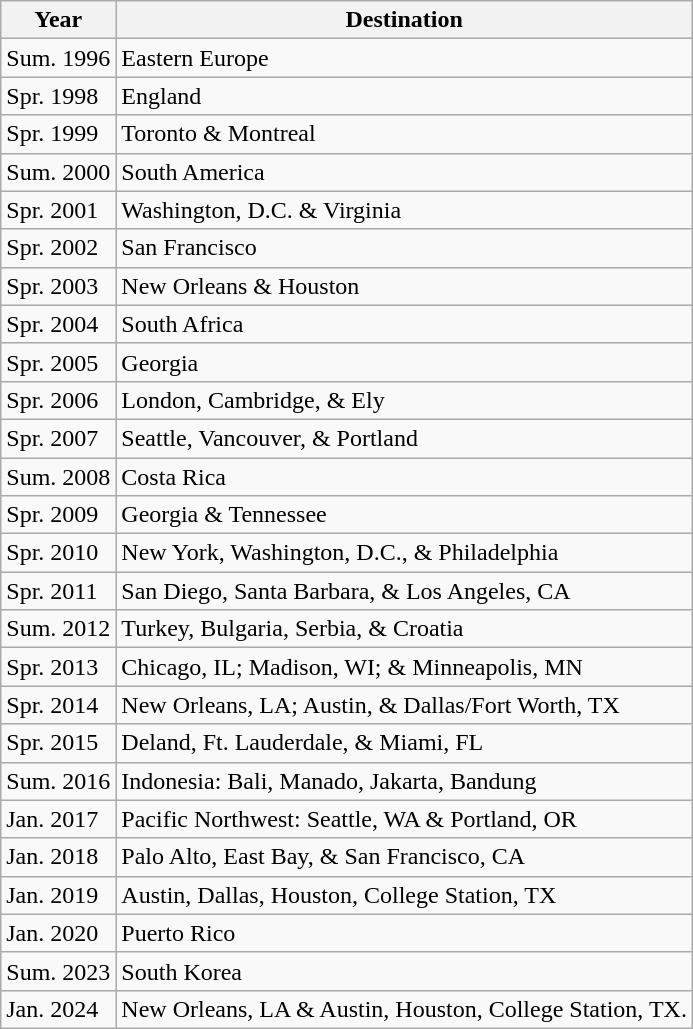<table class="wikitable">
<tr>
<th>Year</th>
<th>Destination</th>
</tr>
<tr>
<td>Sum. 1996</td>
<td>Eastern Europe</td>
</tr>
<tr>
<td>Spr. 1998</td>
<td>England</td>
</tr>
<tr>
<td>Spr. 1999</td>
<td>Toronto & Montreal</td>
</tr>
<tr>
<td>Sum. 2000</td>
<td>South America</td>
</tr>
<tr>
<td>Spr. 2001</td>
<td>Washington, D.C. & Virginia</td>
</tr>
<tr>
<td>Spr. 2002</td>
<td>San Francisco</td>
</tr>
<tr>
<td>Spr. 2003</td>
<td>New Orleans & Houston</td>
</tr>
<tr>
<td>Spr. 2004</td>
<td>South Africa</td>
</tr>
<tr>
<td>Spr. 2005</td>
<td>Georgia</td>
</tr>
<tr>
<td>Spr. 2006</td>
<td>London, Cambridge, & Ely</td>
</tr>
<tr>
<td>Spr. 2007</td>
<td>Seattle, Vancouver, & Portland</td>
</tr>
<tr>
<td>Sum. 2008</td>
<td>Costa Rica</td>
</tr>
<tr>
<td>Spr. 2009</td>
<td>Georgia & Tennessee</td>
</tr>
<tr>
<td>Spr. 2010</td>
<td>New York, Washington, D.C., & Philadelphia</td>
</tr>
<tr>
<td>Spr. 2011</td>
<td>San Diego, Santa Barbara, & Los Angeles, CA</td>
</tr>
<tr>
<td>Sum. 2012</td>
<td>Turkey, Bulgaria, Serbia, & Croatia</td>
</tr>
<tr>
<td>Spr. 2013</td>
<td>Chicago, IL; Madison, WI; & Minneapolis, MN</td>
</tr>
<tr>
<td>Spr. 2014</td>
<td>New Orleans, LA; Austin, & Dallas/Fort Worth, TX</td>
</tr>
<tr>
<td>Spr. 2015</td>
<td>Deland, Ft. Lauderdale, & Miami, FL</td>
</tr>
<tr>
<td>Sum. 2016</td>
<td>Indonesia: Bali, Manado, Jakarta, Bandung</td>
</tr>
<tr>
<td>Jan. 2017</td>
<td>Pacific Northwest: Seattle, WA & Portland, OR</td>
</tr>
<tr>
<td>Jan. 2018</td>
<td>Palo Alto, East Bay, & San Francisco, CA</td>
</tr>
<tr>
<td>Jan. 2019</td>
<td>Austin, Dallas, Houston, College Station, TX</td>
</tr>
<tr>
<td>Jan. 2020</td>
<td>Puerto Rico</td>
</tr>
<tr>
<td>Sum. 2023</td>
<td>South Korea</td>
</tr>
<tr>
<td>Jan. 2024</td>
<td>New Orleans, LA & Austin, Houston, College Station, TX.</td>
</tr>
</table>
